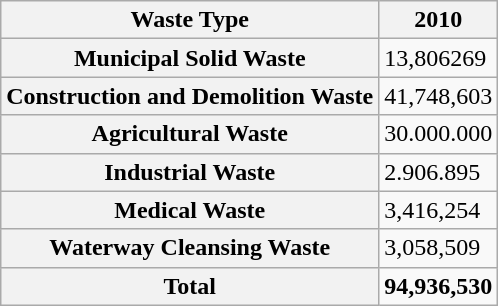<table class="wikitable">
<tr>
<th scope="col">Waste Type</th>
<th scope="col">2010</th>
</tr>
<tr>
<th scope="row">Municipal Solid Waste</th>
<td>13,806269</td>
</tr>
<tr>
<th scope="row">Construction and Demolition Waste</th>
<td>41,748,603</td>
</tr>
<tr>
<th scope="row">Agricultural Waste</th>
<td>30.000.000</td>
</tr>
<tr>
<th scope="row">Industrial Waste</th>
<td>2.906.895</td>
</tr>
<tr>
<th scope="row">Medical Waste</th>
<td>3,416,254</td>
</tr>
<tr>
<th scope="row">Waterway Cleansing Waste</th>
<td>3,058,509</td>
</tr>
<tr>
<th scope="row"><strong>Total</strong></th>
<td><strong>94,936,530</strong></td>
</tr>
</table>
